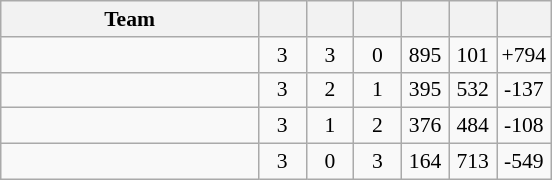<table class="wikitable" style="text-align: center; font-size: 90%;">
<tr>
<th width=165>Team</th>
<th width=25></th>
<th width=25></th>
<th width=25></th>
<th width=25></th>
<th width=25></th>
<th width=25></th>
</tr>
<tr>
<td style="text-align:left;"></td>
<td>3</td>
<td>3</td>
<td>0</td>
<td>895</td>
<td>101</td>
<td>+794</td>
</tr>
<tr>
<td style="text-align:left;"></td>
<td>3</td>
<td>2</td>
<td>1</td>
<td>395</td>
<td>532</td>
<td>-137</td>
</tr>
<tr>
<td style="text-align:left;"></td>
<td>3</td>
<td>1</td>
<td>2</td>
<td>376</td>
<td>484</td>
<td>-108</td>
</tr>
<tr>
<td style="text-align:left;"></td>
<td>3</td>
<td>0</td>
<td>3</td>
<td>164</td>
<td>713</td>
<td>-549</td>
</tr>
</table>
